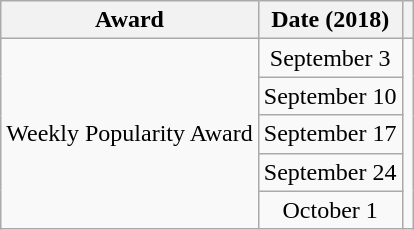<table class="wikitable" style="text-align:center">
<tr>
<th>Award</th>
<th>Date (2018)</th>
<th class="unsortable"></th>
</tr>
<tr>
<td rowspan=5>Weekly Popularity Award</td>
<td>September 3</td>
<td rowspan=5></td>
</tr>
<tr>
<td>September 10</td>
</tr>
<tr>
<td>September 17</td>
</tr>
<tr>
<td>September 24</td>
</tr>
<tr>
<td>October 1</td>
</tr>
</table>
